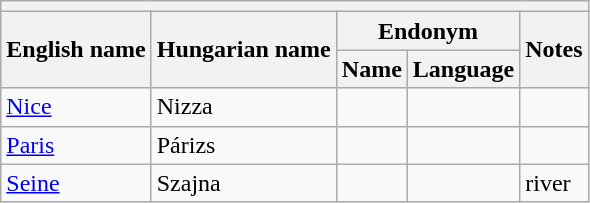<table class="wikitable sortable">
<tr>
<th colspan="5"></th>
</tr>
<tr>
<th rowspan="2">English name</th>
<th rowspan="2">Hungarian name</th>
<th colspan="2">Endonym</th>
<th rowspan="2">Notes</th>
</tr>
<tr>
<th>Name</th>
<th>Language</th>
</tr>
<tr>
<td><a href='#'>Nice</a></td>
<td>Nizza</td>
<td></td>
<td></td>
<td></td>
</tr>
<tr>
<td><a href='#'>Paris</a></td>
<td>Párizs</td>
<td></td>
<td></td>
<td></td>
</tr>
<tr>
<td><a href='#'>Seine</a></td>
<td>Szajna</td>
<td></td>
<td></td>
<td>river</td>
</tr>
</table>
